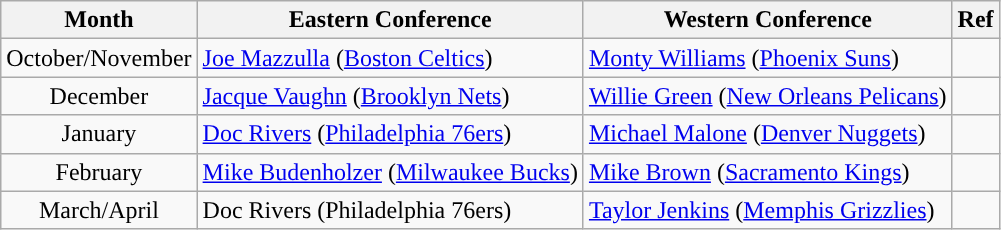<table class="wikitable sortable" style="text-align:left;">
<tr>
<th>Month</th>
<th>Eastern Conference</th>
<th>Western Conference</th>
<th class=unsortable>Ref</th>
</tr>
<tr>
<td style="text-align:center;">October/November</td>
<td><a href='#'>Joe Mazzulla</a> (<a href='#'>Boston Celtics</a>) </td>
<td><a href='#'>Monty Williams</a> (<a href='#'>Phoenix Suns</a>) </td>
<td style="text-align:center;"></td>
</tr>
<tr>
<td style="text-align:center;">December</td>
<td><a href='#'>Jacque Vaughn</a> (<a href='#'>Brooklyn Nets</a>) </td>
<td><a href='#'>Willie Green</a> (<a href='#'>New Orleans Pelicans</a>) </td>
<td style="text-align:center;"></td>
</tr>
<tr>
<td style="text-align:center;">January</td>
<td><a href='#'>Doc Rivers</a> (<a href='#'>Philadelphia 76ers</a>) </td>
<td><a href='#'>Michael Malone</a> (<a href='#'>Denver Nuggets</a>) </td>
<td style="text-align:center;"></td>
</tr>
<tr>
<td style="text-align:center;">February</td>
<td><a href='#'>Mike Budenholzer</a> (<a href='#'>Milwaukee Bucks</a>) </td>
<td><a href='#'>Mike Brown</a> (<a href='#'>Sacramento Kings</a>) </td>
<td style="text-align:center;"></td>
</tr>
<tr>
<td style="text-align:center;'">March/April</td>
<td>Doc Rivers (Philadelphia 76ers) </td>
<td><a href='#'>Taylor Jenkins</a> (<a href='#'>Memphis Grizzlies</a>) </td>
<td style="text-align:center;"></td>
</tr>
</table>
